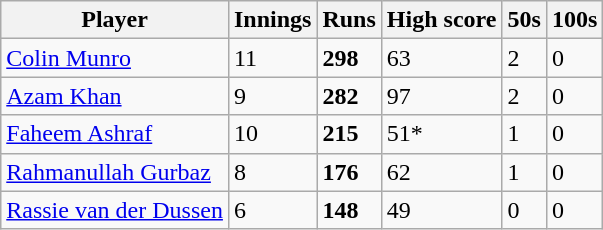<table class="wikitable">
<tr>
<th>Player</th>
<th>Innings</th>
<th>Runs</th>
<th>High score</th>
<th>50s</th>
<th>100s</th>
</tr>
<tr>
<td><a href='#'>Colin Munro</a></td>
<td>11</td>
<td><strong>298</strong></td>
<td>63</td>
<td>2</td>
<td>0</td>
</tr>
<tr>
<td><a href='#'>Azam Khan</a></td>
<td>9</td>
<td><strong>282</strong></td>
<td>97</td>
<td>2</td>
<td>0</td>
</tr>
<tr>
<td><a href='#'>Faheem Ashraf</a></td>
<td>10</td>
<td><strong>215</strong></td>
<td>51*</td>
<td>1</td>
<td>0</td>
</tr>
<tr>
<td><a href='#'>Rahmanullah Gurbaz</a></td>
<td>8</td>
<td><strong>176</strong></td>
<td>62</td>
<td>1</td>
<td>0</td>
</tr>
<tr>
<td><a href='#'>Rassie van der Dussen</a></td>
<td>6</td>
<td><strong>148</strong></td>
<td>49</td>
<td>0</td>
<td>0</td>
</tr>
</table>
